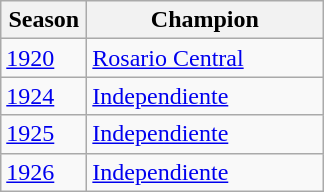<table class="wikitable sortable">
<tr>
<th width=50px>Season</th>
<th width=150px>Champion</th>
</tr>
<tr>
<td><a href='#'>1920</a></td>
<td><a href='#'>Rosario Central</a></td>
</tr>
<tr>
<td><a href='#'>1924</a></td>
<td><a href='#'>Independiente</a></td>
</tr>
<tr>
<td><a href='#'>1925</a></td>
<td><a href='#'>Independiente</a></td>
</tr>
<tr>
<td><a href='#'>1926</a></td>
<td><a href='#'>Independiente</a></td>
</tr>
</table>
